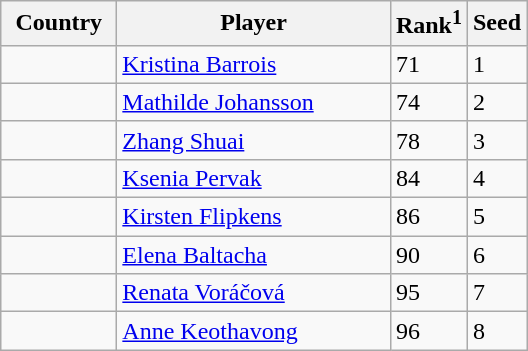<table class="sortable wikitable">
<tr>
<th width="70">Country</th>
<th width="175">Player</th>
<th>Rank<sup>1</sup></th>
<th>Seed</th>
</tr>
<tr>
<td></td>
<td><a href='#'>Kristina Barrois</a></td>
<td>71</td>
<td>1</td>
</tr>
<tr>
<td></td>
<td><a href='#'>Mathilde Johansson</a></td>
<td>74</td>
<td>2</td>
</tr>
<tr>
<td></td>
<td><a href='#'>Zhang Shuai</a></td>
<td>78</td>
<td>3</td>
</tr>
<tr>
<td></td>
<td><a href='#'>Ksenia Pervak</a></td>
<td>84</td>
<td>4</td>
</tr>
<tr>
<td></td>
<td><a href='#'>Kirsten Flipkens</a></td>
<td>86</td>
<td>5</td>
</tr>
<tr>
<td></td>
<td><a href='#'>Elena Baltacha</a></td>
<td>90</td>
<td>6</td>
</tr>
<tr>
<td></td>
<td><a href='#'>Renata Voráčová</a></td>
<td>95</td>
<td>7</td>
</tr>
<tr>
<td></td>
<td><a href='#'>Anne Keothavong</a></td>
<td>96</td>
<td>8</td>
</tr>
</table>
